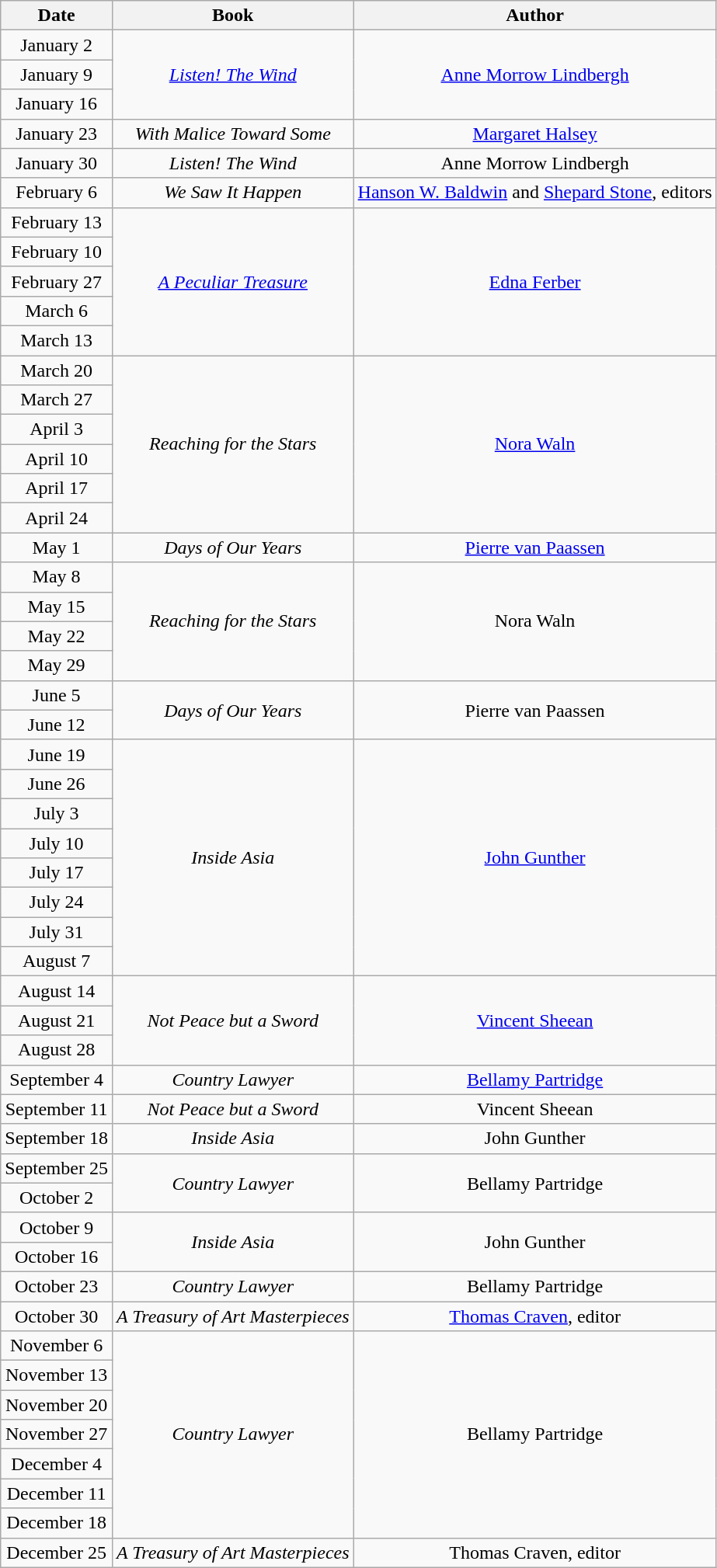<table class="wikitable sortable" style="text-align: center">
<tr>
<th>Date</th>
<th>Book</th>
<th>Author</th>
</tr>
<tr>
<td>January 2</td>
<td rowspan=3><em><a href='#'>Listen! The Wind</a></em></td>
<td rowspan=3><a href='#'>Anne Morrow Lindbergh</a></td>
</tr>
<tr>
<td>January 9</td>
</tr>
<tr>
<td>January 16</td>
</tr>
<tr>
<td>January 23</td>
<td><em>With Malice Toward Some</em></td>
<td><a href='#'>Margaret Halsey</a></td>
</tr>
<tr>
<td>January 30</td>
<td><em>Listen! The Wind</em></td>
<td>Anne Morrow Lindbergh</td>
</tr>
<tr>
<td>February 6</td>
<td><em>We Saw It Happen</em></td>
<td><a href='#'>Hanson W. Baldwin</a> and <a href='#'>Shepard Stone</a>, editors</td>
</tr>
<tr>
<td>February 13</td>
<td rowspan=5><em><a href='#'>A Peculiar Treasure</a></em></td>
<td rowspan=5><a href='#'>Edna Ferber</a></td>
</tr>
<tr>
<td>February 10</td>
</tr>
<tr>
<td>February 27</td>
</tr>
<tr>
<td>March 6</td>
</tr>
<tr>
<td>March 13</td>
</tr>
<tr>
<td>March 20</td>
<td rowspan=6><em>Reaching for the Stars</em></td>
<td rowspan=6><a href='#'>Nora Waln</a></td>
</tr>
<tr>
<td>March 27</td>
</tr>
<tr>
<td>April 3</td>
</tr>
<tr>
<td>April 10</td>
</tr>
<tr>
<td>April 17</td>
</tr>
<tr>
<td>April 24</td>
</tr>
<tr>
<td>May 1</td>
<td><em>Days of Our Years</em></td>
<td><a href='#'>Pierre van Paassen</a></td>
</tr>
<tr>
<td>May 8</td>
<td rowspan=4><em>Reaching for the Stars</em></td>
<td rowspan=4>Nora Waln</td>
</tr>
<tr>
<td>May 15</td>
</tr>
<tr>
<td>May 22</td>
</tr>
<tr>
<td>May 29</td>
</tr>
<tr>
<td>June 5</td>
<td rowspan=2><em>Days of Our Years</em></td>
<td rowspan=2>Pierre van Paassen</td>
</tr>
<tr>
<td>June 12</td>
</tr>
<tr>
<td>June 19</td>
<td rowspan=8><em>Inside Asia</em></td>
<td rowspan=8><a href='#'>John Gunther</a></td>
</tr>
<tr>
<td>June 26</td>
</tr>
<tr>
<td>July 3</td>
</tr>
<tr>
<td>July 10</td>
</tr>
<tr>
<td>July 17</td>
</tr>
<tr>
<td>July 24</td>
</tr>
<tr>
<td>July 31</td>
</tr>
<tr>
<td>August 7</td>
</tr>
<tr>
<td>August 14</td>
<td rowspan=3><em>Not Peace but a Sword</em></td>
<td rowspan=3><a href='#'>Vincent Sheean</a></td>
</tr>
<tr>
<td>August 21</td>
</tr>
<tr>
<td>August 28</td>
</tr>
<tr>
<td>September 4</td>
<td><em>Country Lawyer</em></td>
<td><a href='#'>Bellamy Partridge</a></td>
</tr>
<tr>
<td>September 11</td>
<td><em>Not Peace but a Sword</em></td>
<td>Vincent Sheean</td>
</tr>
<tr>
<td>September 18</td>
<td><em>Inside Asia</em></td>
<td>John Gunther</td>
</tr>
<tr>
<td>September 25</td>
<td rowspan=2><em>Country Lawyer</em></td>
<td rowspan=2>Bellamy Partridge</td>
</tr>
<tr>
<td>October 2</td>
</tr>
<tr>
<td>October 9</td>
<td rowspan=2><em>Inside Asia</em></td>
<td rowspan=2>John Gunther</td>
</tr>
<tr>
<td>October 16</td>
</tr>
<tr>
<td>October 23</td>
<td><em>Country Lawyer</em></td>
<td>Bellamy Partridge</td>
</tr>
<tr>
<td>October 30</td>
<td><em>A Treasury of Art Masterpieces</em></td>
<td><a href='#'>Thomas Craven</a>, editor</td>
</tr>
<tr>
<td>November 6</td>
<td rowspan=7><em>Country Lawyer</em></td>
<td rowspan=7>Bellamy Partridge</td>
</tr>
<tr>
<td>November 13</td>
</tr>
<tr>
<td>November 20</td>
</tr>
<tr>
<td>November 27</td>
</tr>
<tr>
<td>December 4</td>
</tr>
<tr>
<td>December 11</td>
</tr>
<tr>
<td>December 18</td>
</tr>
<tr>
<td>December 25</td>
<td><em>A Treasury of Art Masterpieces</em></td>
<td>Thomas Craven, editor</td>
</tr>
</table>
